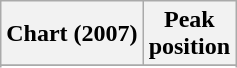<table class="wikitable sortable plainrowheaders" style="text-align:center">
<tr>
<th>Chart (2007)</th>
<th>Peak<br>position</th>
</tr>
<tr>
</tr>
<tr>
</tr>
<tr>
</tr>
</table>
